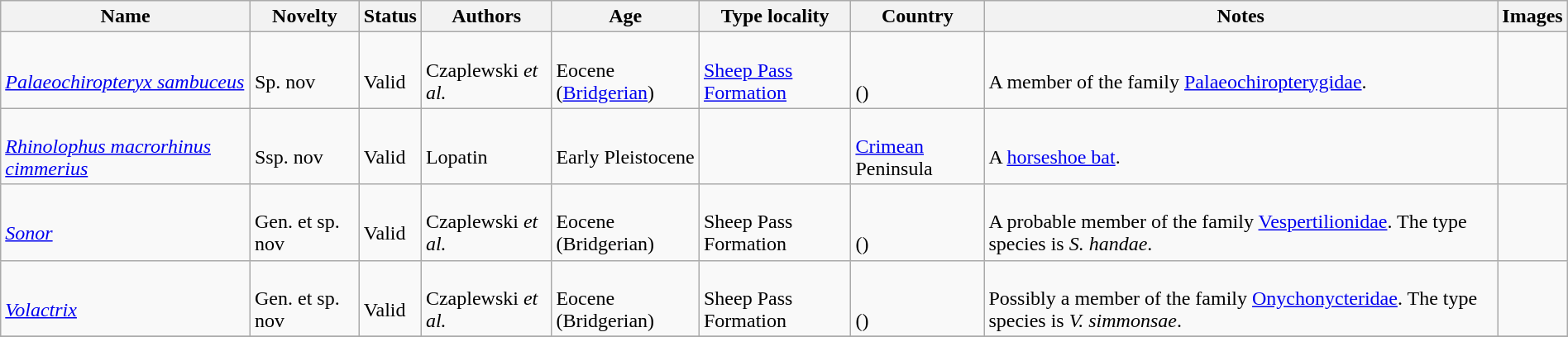<table class="wikitable sortable" align="center" width="100%">
<tr>
<th>Name</th>
<th>Novelty</th>
<th>Status</th>
<th>Authors</th>
<th>Age</th>
<th>Type locality</th>
<th>Country</th>
<th>Notes</th>
<th>Images</th>
</tr>
<tr>
<td><br><em><a href='#'>Palaeochiropteryx sambuceus</a></em></td>
<td><br>Sp. nov</td>
<td><br>Valid</td>
<td><br>Czaplewski <em>et al.</em></td>
<td><br>Eocene (<a href='#'>Bridgerian</a>)</td>
<td><br><a href='#'>Sheep Pass Formation</a></td>
<td><br><br>()</td>
<td><br>A member of the family <a href='#'>Palaeochiropterygidae</a>.</td>
<td></td>
</tr>
<tr>
<td><br><em><a href='#'>Rhinolophus macrorhinus cimmerius</a></em></td>
<td><br>Ssp. nov</td>
<td><br>Valid</td>
<td><br>Lopatin</td>
<td><br>Early Pleistocene</td>
<td></td>
<td><br><a href='#'>Crimean</a> Peninsula</td>
<td><br>A <a href='#'>horseshoe bat</a>.</td>
<td></td>
</tr>
<tr>
<td><br><em><a href='#'>Sonor</a></em></td>
<td><br>Gen. et sp. nov</td>
<td><br>Valid</td>
<td><br>Czaplewski <em>et al.</em></td>
<td><br>Eocene (Bridgerian)</td>
<td><br>Sheep Pass Formation</td>
<td><br><br>()</td>
<td><br>A probable member of the family <a href='#'>Vespertilionidae</a>. The type species is <em>S. handae</em>.</td>
<td></td>
</tr>
<tr>
<td><br><em><a href='#'>Volactrix</a></em></td>
<td><br>Gen. et sp. nov</td>
<td><br>Valid</td>
<td><br>Czaplewski <em>et al.</em></td>
<td><br>Eocene (Bridgerian)</td>
<td><br>Sheep Pass Formation</td>
<td><br><br>()</td>
<td><br>Possibly a member of the family <a href='#'>Onychonycteridae</a>. The type species is <em>V. simmonsae</em>.</td>
<td></td>
</tr>
<tr>
</tr>
</table>
